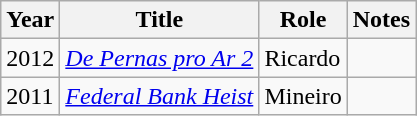<table class="wikitable sortable">
<tr>
<th>Year</th>
<th>Title</th>
<th>Role</th>
<th class="unsortable">Notes</th>
</tr>
<tr>
<td>2012</td>
<td><em><a href='#'>De Pernas pro Ar 2</a></em></td>
<td>Ricardo</td>
<td></td>
</tr>
<tr>
<td>2011</td>
<td><em><a href='#'>Federal Bank Heist</a></em></td>
<td>Mineiro</td>
<td></td>
</tr>
</table>
